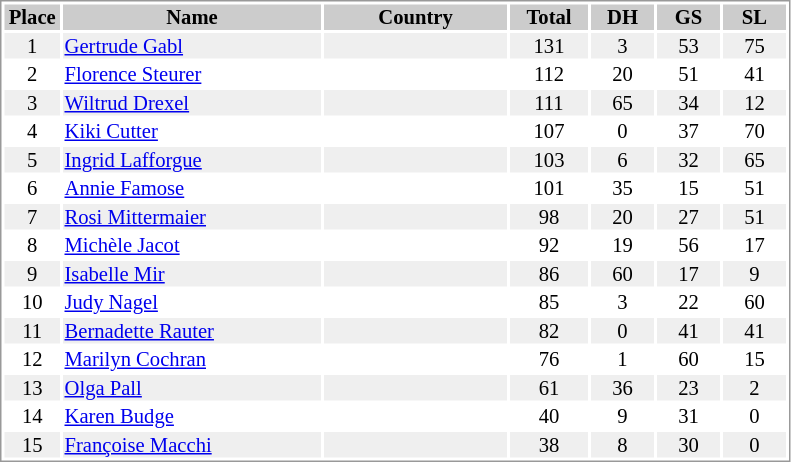<table border="0" style="border: 1px solid #999; background-color:#FFFFFF; text-align:center; font-size:86%; line-height:15px;">
<tr align="center" bgcolor="#CCCCCC">
<th width=35>Place</th>
<th width=170>Name</th>
<th width=120>Country</th>
<th width=50>Total</th>
<th width=40>DH</th>
<th width=40>GS</th>
<th width=40>SL</th>
</tr>
<tr bgcolor="#EFEFEF">
<td>1</td>
<td align="left"><a href='#'>Gertrude Gabl</a></td>
<td align="left"></td>
<td>131</td>
<td>3</td>
<td>53</td>
<td>75</td>
</tr>
<tr>
<td>2</td>
<td align="left"><a href='#'>Florence Steurer</a></td>
<td align="left"></td>
<td>112</td>
<td>20</td>
<td>51</td>
<td>41</td>
</tr>
<tr bgcolor="#EFEFEF">
<td>3</td>
<td align="left"><a href='#'>Wiltrud Drexel</a></td>
<td align="left"></td>
<td>111</td>
<td>65</td>
<td>34</td>
<td>12</td>
</tr>
<tr>
<td>4</td>
<td align="left"><a href='#'>Kiki Cutter</a></td>
<td align="left"></td>
<td>107</td>
<td>0</td>
<td>37</td>
<td>70</td>
</tr>
<tr bgcolor="#EFEFEF">
<td>5</td>
<td align="left"><a href='#'>Ingrid Lafforgue</a></td>
<td align="left"></td>
<td>103</td>
<td>6</td>
<td>32</td>
<td>65</td>
</tr>
<tr>
<td>6</td>
<td align="left"><a href='#'>Annie Famose</a></td>
<td align="left"></td>
<td>101</td>
<td>35</td>
<td>15</td>
<td>51</td>
</tr>
<tr bgcolor="#EFEFEF">
<td>7</td>
<td align="left"><a href='#'>Rosi Mittermaier</a></td>
<td align="left"></td>
<td>98</td>
<td>20</td>
<td>27</td>
<td>51</td>
</tr>
<tr>
<td>8</td>
<td align="left"><a href='#'>Michèle Jacot</a></td>
<td align="left"></td>
<td>92</td>
<td>19</td>
<td>56</td>
<td>17</td>
</tr>
<tr bgcolor="#EFEFEF">
<td>9</td>
<td align="left"><a href='#'>Isabelle Mir</a></td>
<td align="left"></td>
<td>86</td>
<td>60</td>
<td>17</td>
<td>9</td>
</tr>
<tr>
<td>10</td>
<td align="left"><a href='#'>Judy Nagel</a></td>
<td align="left"></td>
<td>85</td>
<td>3</td>
<td>22</td>
<td>60</td>
</tr>
<tr bgcolor="#EFEFEF">
<td>11</td>
<td align="left"><a href='#'>Bernadette Rauter</a></td>
<td align="left"></td>
<td>82</td>
<td>0</td>
<td>41</td>
<td>41</td>
</tr>
<tr>
<td>12</td>
<td align="left"><a href='#'>Marilyn Cochran</a></td>
<td align="left"></td>
<td>76</td>
<td>1</td>
<td>60</td>
<td>15</td>
</tr>
<tr bgcolor="#EFEFEF">
<td>13</td>
<td align="left"><a href='#'>Olga Pall</a></td>
<td align="left"></td>
<td>61</td>
<td>36</td>
<td>23</td>
<td>2</td>
</tr>
<tr>
<td>14</td>
<td align="left"><a href='#'>Karen Budge</a></td>
<td align="left"></td>
<td>40</td>
<td>9</td>
<td>31</td>
<td>0</td>
</tr>
<tr bgcolor="#EFEFEF">
<td>15</td>
<td align="left"><a href='#'>Françoise Macchi</a></td>
<td align="left"></td>
<td>38</td>
<td>8</td>
<td>30</td>
<td>0</td>
</tr>
</table>
